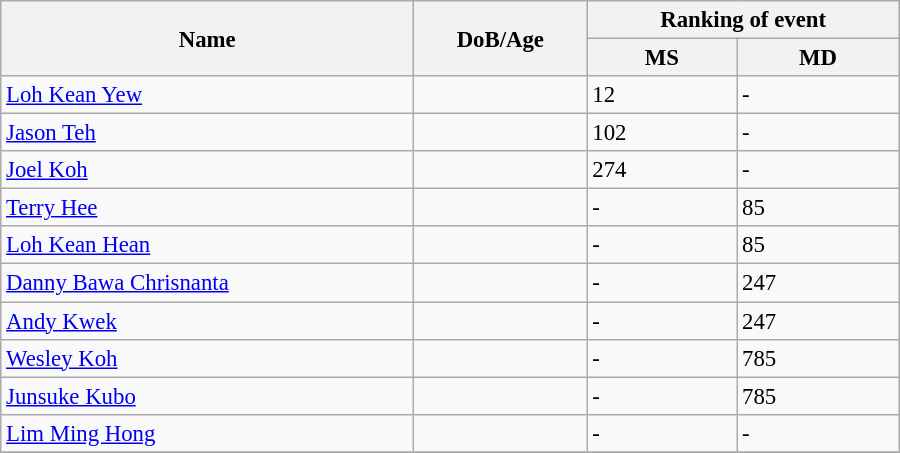<table class="wikitable" style="width:600px; font-size:95%;">
<tr>
<th rowspan="2" align="left">Name</th>
<th rowspan="2" align="left">DoB/Age</th>
<th colspan="2" align="center">Ranking of event</th>
</tr>
<tr>
<th align="left">MS</th>
<th align="left">MD</th>
</tr>
<tr>
<td><a href='#'>Loh Kean Yew</a></td>
<td></td>
<td>12</td>
<td>-</td>
</tr>
<tr>
<td><a href='#'>Jason Teh</a></td>
<td></td>
<td>102</td>
<td>-</td>
</tr>
<tr>
<td><a href='#'>Joel Koh</a></td>
<td></td>
<td>274</td>
<td>-</td>
</tr>
<tr>
<td><a href='#'>Terry Hee</a></td>
<td></td>
<td>-</td>
<td>85</td>
</tr>
<tr>
<td><a href='#'>Loh Kean Hean</a></td>
<td></td>
<td>-</td>
<td>85</td>
</tr>
<tr>
<td><a href='#'>Danny Bawa Chrisnanta</a></td>
<td></td>
<td>-</td>
<td>247</td>
</tr>
<tr>
<td><a href='#'>Andy Kwek</a></td>
<td></td>
<td>-</td>
<td>247</td>
</tr>
<tr>
<td><a href='#'>Wesley Koh</a></td>
<td></td>
<td>-</td>
<td>785</td>
</tr>
<tr>
<td><a href='#'>Junsuke Kubo</a></td>
<td></td>
<td>-</td>
<td>785</td>
</tr>
<tr>
<td><a href='#'>Lim Ming Hong</a></td>
<td></td>
<td>-</td>
<td>-</td>
</tr>
<tr>
</tr>
</table>
